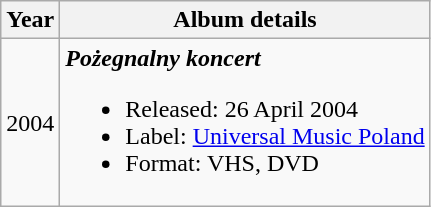<table class="wikitable" border="1">
<tr>
<th>Year</th>
<th>Album details</th>
</tr>
<tr>
<td>2004</td>
<td><strong><em>Pożegnalny koncert</em></strong><br><ul><li>Released: 26 April 2004</li><li>Label: <a href='#'>Universal Music Poland</a></li><li>Format: VHS, DVD</li></ul></td>
</tr>
</table>
